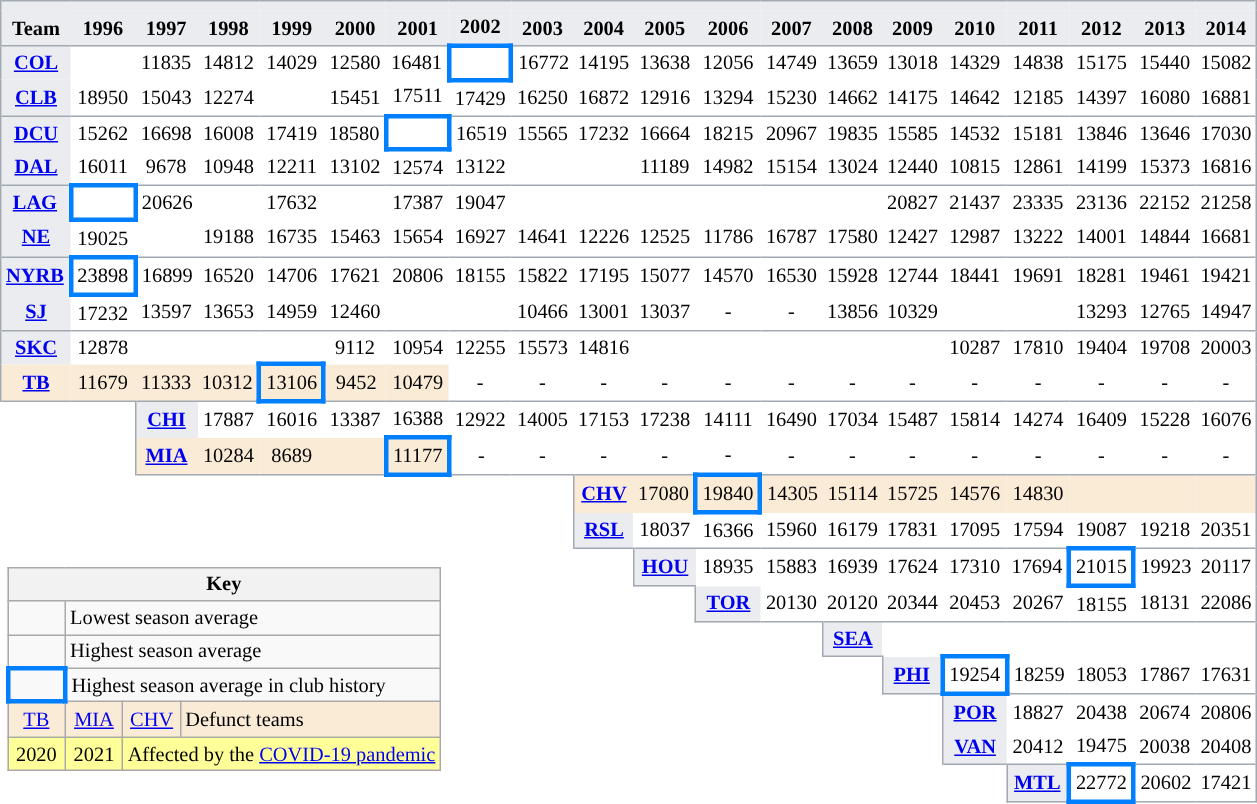<table cellpadding=3; style="border-collapse: collapse; text-align:center; font-size:85%;">
<tr style="border-top: solid 1px #a2a9b1; background: #eaecf0;">
<th style="border-left: solid 1px #a2a9b1; background: #eaecf0;"></th>
<td></td>
<td></td>
<td></td>
<td></td>
<td></td>
<td></td>
<td></td>
<td></td>
<td></td>
<td></td>
<td></td>
<td></td>
<td></td>
<td></td>
<td></td>
<td></td>
<td></td>
<td></td>
<td style="border-right: solid 1px #a2a9b1"></td>
</tr>
<tr>
</tr>
<tr style="background: #eaecf0">
<th style="border-left: solid 1px #a2a9b1; background: #eaecf0;">Team</th>
<th>1996</th>
<th>1997</th>
<th>1998</th>
<th>1999</th>
<th>2000</th>
<th>2001</th>
<th>2002</th>
<th>2003</th>
<th>2004</th>
<th>2005</th>
<th>2006</th>
<th>2007</th>
<th>2008</th>
<th>2009</th>
<th>2010</th>
<th>2011</th>
<th>2012</th>
<th>2013</th>
<th style="border-right: solid 1px #a2a9b1">2014</th>
</tr>
<tr style="border-top: solid 1px #a2a9b1">
<th style="border-left: solid 1px #a2a9b1; background: #eaecf0;"><a href='#'>COL</a></th>
<td></td>
<td>11835</td>
<td>14812</td>
<td>14029</td>
<td>12580</td>
<td>16481</td>
<td style="border: solid 3px #0080FF"></td>
<td>16772</td>
<td>14195</td>
<td>13638</td>
<td>12056</td>
<td>14749</td>
<td>13659</td>
<td>13018</td>
<td>14329</td>
<td>14838</td>
<td>15175</td>
<td>15440</td>
<td style="border-right: solid 1px #a2a9b1">15082</td>
</tr>
<tr>
<th style="border-left: solid 1px #a2a9b1; background: #eaecf0;"><a href='#'>CLB</a></th>
<td>18950</td>
<td>15043</td>
<td>12274</td>
<td></td>
<td>15451</td>
<td>17511</td>
<td>17429</td>
<td>16250</td>
<td>16872</td>
<td>12916</td>
<td>13294</td>
<td>15230</td>
<td>14662</td>
<td>14175</td>
<td>14642</td>
<td>12185</td>
<td>14397</td>
<td>16080</td>
<td style="border-right: solid 1px #a2a9b1">16881</td>
</tr>
<tr style="border-top: solid 1px #a2a9b1">
<th style="border-left: solid 1px #a2a9b1; background: #eaecf0;"><a href='#'>DCU</a></th>
<td>15262</td>
<td>16698</td>
<td>16008</td>
<td>17419</td>
<td>18580</td>
<td style="border: solid 3px #0080FF"></td>
<td>16519</td>
<td>15565</td>
<td>17232</td>
<td>16664</td>
<td>18215</td>
<td>20967</td>
<td>19835</td>
<td>15585</td>
<td>14532</td>
<td>15181</td>
<td>13846</td>
<td>13646</td>
<td style="border-right: solid 1px #a2a9b1">17030</td>
</tr>
<tr>
<th style="border-left: solid 1px #a2a9b1; background: #eaecf0;"><a href='#'>DAL</a></th>
<td>16011</td>
<td>9678</td>
<td>10948</td>
<td>12211</td>
<td>13102</td>
<td>12574</td>
<td>13122</td>
<td></td>
<td></td>
<td>11189</td>
<td>14982</td>
<td>15154</td>
<td>13024</td>
<td>12440</td>
<td>10815</td>
<td>12861</td>
<td>14199</td>
<td>15373</td>
<td style="border-right: solid 1px #a2a9b1">16816</td>
</tr>
<tr style="border-top: solid 1px #a2a9b1">
<th style="border-left: solid 1px #a2a9b1; background: #eaecf0;"><a href='#'>LAG</a></th>
<td style="border: solid 3px #0080FF"></td>
<td>20626</td>
<td></td>
<td>17632</td>
<td></td>
<td>17387</td>
<td>19047</td>
<td></td>
<td></td>
<td></td>
<td></td>
<td></td>
<td></td>
<td>20827</td>
<td>21437</td>
<td>23335</td>
<td>23136</td>
<td>22152</td>
<td style="border-right: solid 1px #a2a9b1">21258</td>
</tr>
<tr>
<th style="border-left: solid 1px #a2a9b1; background: #eaecf0;"><a href='#'>NE</a></th>
<td>19025</td>
<td></td>
<td>19188</td>
<td>16735</td>
<td>15463</td>
<td>15654</td>
<td>16927</td>
<td>14641</td>
<td>12226</td>
<td>12525</td>
<td>11786</td>
<td>16787</td>
<td>17580</td>
<td>12427</td>
<td>12987</td>
<td>13222</td>
<td>14001</td>
<td>14844</td>
<td style="border-right: solid 1px #a2a9b1">16681</td>
</tr>
<tr style="border-top: solid 1px #a2a9b1">
<th style="border-left: solid 1px #a2a9b1; background: #eaecf0;"><a href='#'>NYRB</a></th>
<td style="border: solid 3px #0080FF">23898</td>
<td>16899</td>
<td>16520</td>
<td>14706</td>
<td>17621</td>
<td>20806</td>
<td>18155</td>
<td>15822</td>
<td>17195</td>
<td>15077</td>
<td>14570</td>
<td>16530</td>
<td>15928</td>
<td>12744</td>
<td>18441</td>
<td>19691</td>
<td>18281</td>
<td>19461</td>
<td style="border-right: solid 1px #a2a9b1">19421</td>
</tr>
<tr>
<th style="border-left: solid 1px #a2a9b1; background: #eaecf0;"><a href='#'>SJ</a></th>
<td>17232</td>
<td>13597</td>
<td>13653</td>
<td>14959</td>
<td>12460</td>
<td></td>
<td></td>
<td>10466</td>
<td>13001</td>
<td>13037</td>
<td>-</td>
<td>-</td>
<td>13856</td>
<td>10329</td>
<td></td>
<td></td>
<td>13293</td>
<td>12765</td>
<td style="border-right: solid 1px #a2a9b1">14947</td>
</tr>
<tr style="border-top: solid 1px #a2a9b1">
<th style="border-left: solid 1px #a2a9b1; background: #eaecf0;"><a href='#'>SKC</a></th>
<td>12878</td>
<td></td>
<td></td>
<td></td>
<td>9112</td>
<td>10954</td>
<td>12255</td>
<td>15573</td>
<td>14816</td>
<td></td>
<td></td>
<td></td>
<td></td>
<td></td>
<td>10287</td>
<td>17810</td>
<td>19404</td>
<td>19708</td>
<td style="border-right: solid 1px #a2a9b1">20003</td>
</tr>
<tr>
<th style="border-left: solid 1px #a2a9b1; background: #FAEBD7;"><a href='#'>TB</a></th>
<td style="background: #FAEBD7">11679</td>
<td style="background: #FAEBD7">11333</td>
<td style="background: #FAEBD7">10312</td>
<td style="border: solid 3px #0080FF; background: #FAEBD7">13106</td>
<td style="background: #FAEBD7">9452</td>
<td style="background: #FAEBD7">10479</td>
<td>-</td>
<td>-</td>
<td>-</td>
<td>-</td>
<td>-</td>
<td>-</td>
<td>-</td>
<td>-</td>
<td>-</td>
<td>-</td>
<td>-</td>
<td>-</td>
<td style="border-right: solid 1px #a2a9b1">-</td>
</tr>
<tr style="border-top: solid 1px #a2a9b1;">
<td rowspan=3 colspan=2></td>
<th style="border-left: solid 1px #a2a9b1; background: #eaecf0"><a href='#'>CHI</a></th>
<td>17887</td>
<td>16016</td>
<td>13387</td>
<td>16388</td>
<td>12922</td>
<td>14005</td>
<td>17153</td>
<td>17238</td>
<td>14111</td>
<td>16490</td>
<td>17034</td>
<td>15487</td>
<td>15814</td>
<td>14274</td>
<td>16409</td>
<td>15228</td>
<td style="border-right: solid 1px #a2a9b1">16076</td>
</tr>
<tr>
<th style="border-left: solid 1px #a2a9b1; background: #FAEBD7;"><a href='#'>MIA</a></th>
<td style="background: #FAEBD7">10284</td>
<td style="background: #FAEBD7">8689</td>
<td style="background: #FAEBD7"></td>
<td style="border: solid 3px #0080FF; background: #FAEBD7">11177</td>
<td>-</td>
<td>-</td>
<td>-</td>
<td>-</td>
<td>-</td>
<td>-</td>
<td>-</td>
<td>-</td>
<td>-</td>
<td>-</td>
<td>-</td>
<td>-</td>
<td style="border-right: solid 1px #a2a9b1">-</td>
</tr>
<tr style="border-top: solid 1px #a2a9b1;">
<td colspan=7></td>
<th style="border-left: solid 1px #a2a9b1; background: #FAEBD7;"><a href='#'>CHV</a></th>
<td style="background: #FAEBD7">17080</td>
<td style="border: solid 3px #0080FF; background: #FAEBD7">19840</td>
<td style="background: #FAEBD7">14305</td>
<td style="background: #FAEBD7">15114</td>
<td style="background: #FAEBD7">15725</td>
<td style="background: #FAEBD7">14576</td>
<td style="background: #FAEBD7">14830</td>
<td style="background: #FAEBD7"></td>
<td style="background: #FAEBD7"></td>
<td style="border-right: solid 1px #a2a9b1; background: #FAEBD7"></td>
</tr>
<tr>
<td rowspan=8 colspan=9><br><table class="wikitable"; style="text-align:center">
<tr>
<th colspan=4>Key</th>
</tr>
<tr>
<td></td>
<td colspan=3 style="text-align:left">Lowest season average</td>
</tr>
<tr>
<td></td>
<td colspan=3 style="text-align:left">Highest season average</td>
</tr>
<tr>
<td style="border: solid 3px #0080FF"></td>
<td colspan=3 style="text-align:left">Highest season average in club history</td>
</tr>
<tr style="background: #FAEBD7">
<td style="width: 32px;"><a href='#'>TB</a></td>
<td style="width: 32px;"><a href='#'>MIA</a></td>
<td style="width: 32px;"><a href='#'>CHV</a></td>
<td style="text-align:left">Defunct teams</td>
</tr>
<tr style="background: #ff9">
<td style="width: 32px;">2020</td>
<td style="width: 32px;">2021</td>
<td colspan=2 style="text-align:left">Affected by the <a href='#'>COVID-19 pandemic</a></td>
</tr>
</table>
</td>
<th style="border-left: solid 1px #a2a9b1; background: #eaecf0;"><a href='#'>RSL</a></th>
<td>18037</td>
<td>16366</td>
<td>15960</td>
<td>16179</td>
<td>17831</td>
<td>17095</td>
<td>17594</td>
<td>19087</td>
<td>19218</td>
<td style="border-right: solid 1px #a2a9b1">20351</td>
</tr>
<tr style="border-top: solid 1px #a2a9b1">
<td rowspan=7></td>
<th style="border-left: solid 1px #a2a9b1; border-bottom: solid 1px #a2a9b1; background: #eaecf0;"><a href='#'>HOU</a></th>
<td>18935</td>
<td>15883</td>
<td>16939</td>
<td>17624</td>
<td>17310</td>
<td>17694</td>
<td style="border: solid 3px #0080FF">21015</td>
<td>19923</td>
<td style="border-right: solid 1px #a2a9b1">20117</td>
</tr>
<tr>
<td rowspan=6></td>
<th style="border-left: solid 1px #a2a9b1; border-bottom: solid 1px #a2a9b1; background: #eaecf0;"><a href='#'>TOR</a></th>
<td>20130</td>
<td>20120</td>
<td>20344</td>
<td>20453</td>
<td>20267</td>
<td>18155</td>
<td>18131</td>
<td style="border-right: solid 1px #a2a9b1">22086</td>
</tr>
<tr style="border-top: solid 1px #a2a9b1">
<td rowspan=5 colspan=2></td>
<th style="border-left: solid 1px #a2a9b1; border-bottom: solid 1px #a2a9b1; background: #eaecf0;"><a href='#'>SEA</a></th>
<td></td>
<td></td>
<td></td>
<td></td>
<td></td>
<td style="border-right: solid 1px #a2a9b1"></td>
</tr>
<tr>
<td rowspan=4></td>
<th style="border-left: solid 1px #a2a9b1; border-bottom: solid 1px #a2a9b1; background: #eaecf0;"><a href='#'>PHI</a></th>
<td style="border: solid 3px #0080FF">19254</td>
<td>18259</td>
<td>18053</td>
<td>17867</td>
<td style="border-right: solid 1px #a2a9b1">17631</td>
</tr>
<tr style="border-top: solid 1px #a2a9b1">
<td rowspan=3></td>
<th style="border-left: solid 1px #a2a9b1; background: #eaecf0;"><a href='#'>POR</a></th>
<td>18827</td>
<td>20438</td>
<td>20674</td>
<td style="border-right: solid 1px #a2a9b1">20806</td>
</tr>
<tr>
<th style="border-left: solid 1px #a2a9b1; background: #eaecf0;"><a href='#'>VAN</a></th>
<td>20412</td>
<td>19475</td>
<td>20038</td>
<td style="border-right: solid 1px #a2a9b1">20408</td>
</tr>
<tr style="border-top: solid 1px #a2a9b1">
<td></td>
<th style="border-left: solid 1px #a2a9b1; border-bottom: solid 1px #a2a9b1; background: #eaecf0;"><a href='#'>MTL</a></th>
<td style="border: solid 3px #0080FF">22772</td>
<td style="border-bottom: solid 1px #a2a9b1">20602</td>
<td style="border-bottom: solid 1px #a2a9b1; border-right: solid 1px #a2a9b1">17421</td>
</tr>
</table>
